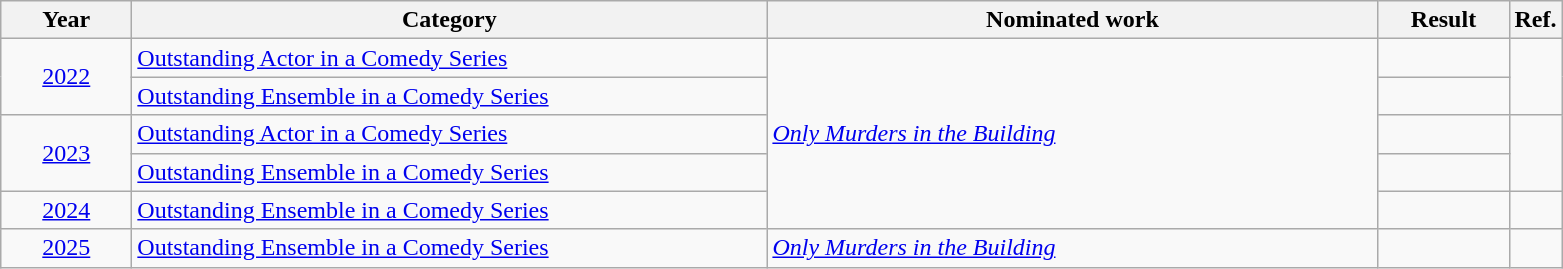<table class=wikitable>
<tr>
<th scope="col" style="width:5em;">Year</th>
<th scope="col" style="width:26em;">Category</th>
<th scope="col" style="width:25em;">Nominated work</th>
<th scope="col" style="width:5em;">Result</th>
<th>Ref.</th>
</tr>
<tr>
<td rowspan="2" align="center"><a href='#'>2022</a></td>
<td><a href='#'>Outstanding Actor in a Comedy Series</a></td>
<td rowspan="5"><em><a href='#'>Only Murders in the Building</a></em></td>
<td></td>
<td rowspan="2" align="center"></td>
</tr>
<tr>
<td><a href='#'>Outstanding Ensemble in a Comedy Series</a></td>
<td></td>
</tr>
<tr>
<td rowspan="2" align="center"><a href='#'>2023</a></td>
<td><a href='#'>Outstanding Actor in a Comedy Series</a></td>
<td></td>
<td rowspan="2" align="center"></td>
</tr>
<tr>
<td><a href='#'>Outstanding Ensemble in a Comedy Series</a></td>
<td></td>
</tr>
<tr>
<td align="center"><a href='#'>2024</a></td>
<td><a href='#'>Outstanding Ensemble in a Comedy Series</a></td>
<td></td>
<td align="center"></td>
</tr>
<tr>
<td rowspan="2" align="center"><a href='#'>2025</a></td>
<td><a href='#'>Outstanding Ensemble in a Comedy Series</a></td>
<td rowspan="5"><em><a href='#'>Only Murders in the Building</a></em></td>
<td></td>
<td rowspan="2" align="center"></td>
</tr>
</table>
